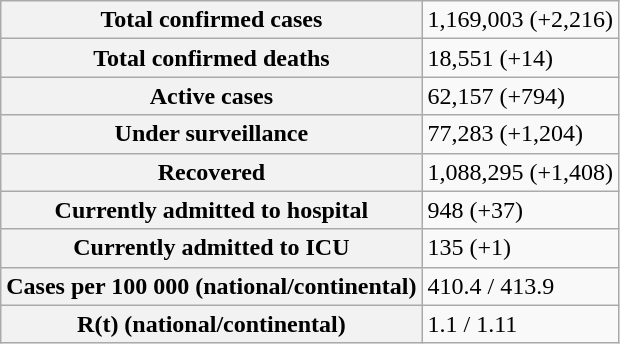<table class="wikitable">
<tr>
<th>Total confirmed cases</th>
<td>1,169,003 (+2,216)</td>
</tr>
<tr>
<th>Total confirmed deaths</th>
<td>18,551 (+14)</td>
</tr>
<tr>
<th>Active cases</th>
<td>62,157 (+794)</td>
</tr>
<tr>
<th>Under surveillance</th>
<td>77,283 (+1,204)</td>
</tr>
<tr>
<th>Recovered</th>
<td>1,088,295 (+1,408)</td>
</tr>
<tr>
<th>Currently admitted to hospital</th>
<td>948 (+37)</td>
</tr>
<tr>
<th>Currently admitted to ICU</th>
<td>135 (+1)</td>
</tr>
<tr>
<th>Cases per 100 000 (national/continental)</th>
<td>410.4 / 413.9</td>
</tr>
<tr>
<th>R(t) (national/continental)</th>
<td>1.1 / 1.11</td>
</tr>
</table>
